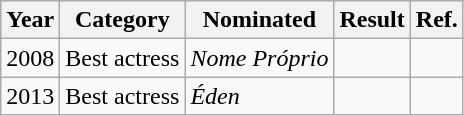<table class="wikitable">
<tr>
<th>Year</th>
<th>Category</th>
<th>Nominated</th>
<th>Result</th>
<th>Ref.</th>
</tr>
<tr>
<td>2008</td>
<td>Best actress</td>
<td><em>Nome Próprio</em></td>
<td></td>
<td></td>
</tr>
<tr>
<td>2013</td>
<td>Best actress</td>
<td><em>Éden</em></td>
<td></td>
<td></td>
</tr>
</table>
